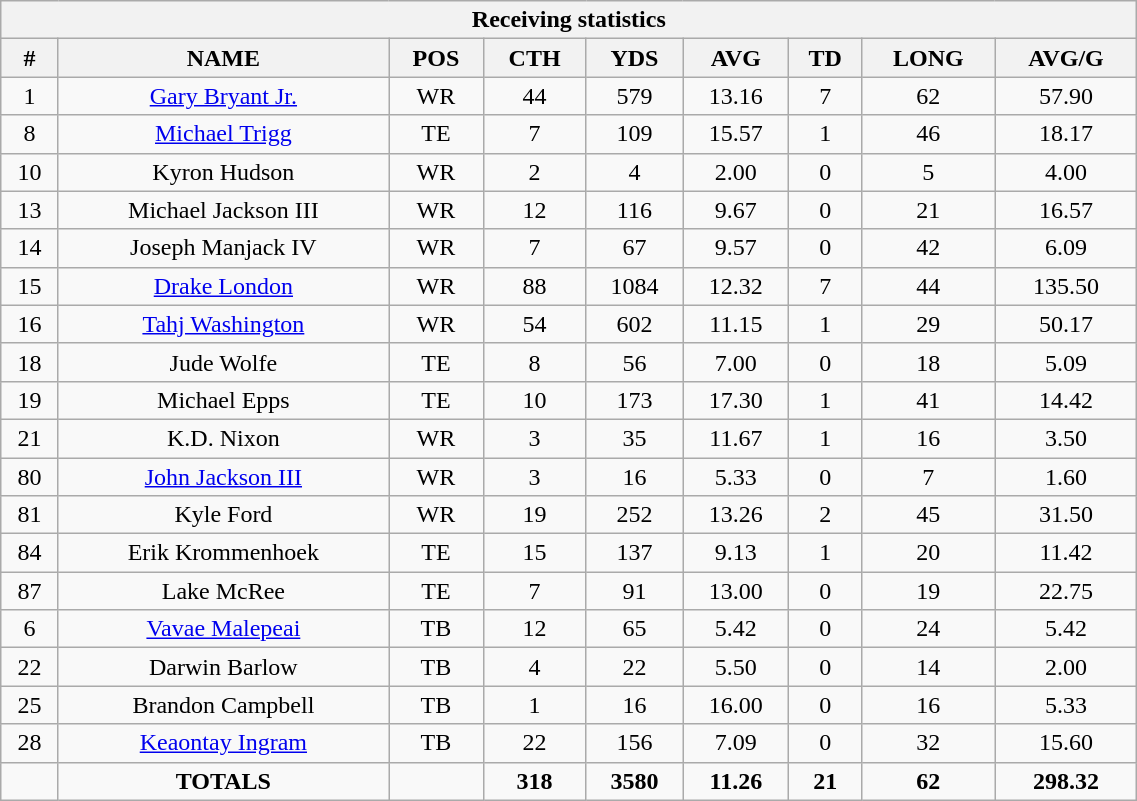<table style="width:60%; text-align:center;" class="wikitable collapsible collapsed">
<tr>
<th colspan="9">Receiving statistics</th>
</tr>
<tr>
<th>#</th>
<th>NAME</th>
<th>POS</th>
<th>CTH</th>
<th>YDS</th>
<th>AVG</th>
<th>TD</th>
<th>LONG</th>
<th>AVG/G</th>
</tr>
<tr>
<td>1</td>
<td><a href='#'>Gary Bryant Jr.</a></td>
<td>WR</td>
<td>44</td>
<td>579</td>
<td>13.16</td>
<td>7</td>
<td>62</td>
<td>57.90</td>
</tr>
<tr>
<td>8</td>
<td><a href='#'>Michael Trigg</a></td>
<td>TE</td>
<td>7</td>
<td>109</td>
<td>15.57</td>
<td>1</td>
<td>46</td>
<td>18.17</td>
</tr>
<tr>
<td>10</td>
<td>Kyron Hudson</td>
<td>WR</td>
<td>2</td>
<td>4</td>
<td>2.00</td>
<td>0</td>
<td>5</td>
<td>4.00</td>
</tr>
<tr>
<td>13</td>
<td>Michael Jackson III</td>
<td>WR</td>
<td>12</td>
<td>116</td>
<td>9.67</td>
<td>0</td>
<td>21</td>
<td>16.57</td>
</tr>
<tr>
<td>14</td>
<td>Joseph Manjack IV</td>
<td>WR</td>
<td>7</td>
<td>67</td>
<td>9.57</td>
<td>0</td>
<td>42</td>
<td>6.09</td>
</tr>
<tr>
<td>15</td>
<td><a href='#'>Drake London</a></td>
<td>WR</td>
<td>88</td>
<td>1084</td>
<td>12.32</td>
<td>7</td>
<td>44</td>
<td>135.50</td>
</tr>
<tr>
<td>16</td>
<td><a href='#'>Tahj Washington</a></td>
<td>WR</td>
<td>54</td>
<td>602</td>
<td>11.15</td>
<td>1</td>
<td>29</td>
<td>50.17</td>
</tr>
<tr>
<td>18</td>
<td>Jude Wolfe</td>
<td>TE</td>
<td>8</td>
<td>56</td>
<td>7.00</td>
<td>0</td>
<td>18</td>
<td>5.09</td>
</tr>
<tr>
<td>19</td>
<td>Michael Epps</td>
<td>TE</td>
<td>10</td>
<td>173</td>
<td>17.30</td>
<td>1</td>
<td>41</td>
<td>14.42</td>
</tr>
<tr>
<td>21</td>
<td>K.D. Nixon</td>
<td>WR</td>
<td>3</td>
<td>35</td>
<td>11.67</td>
<td>1</td>
<td>16</td>
<td>3.50</td>
</tr>
<tr>
<td>80</td>
<td><a href='#'>John Jackson III</a></td>
<td>WR</td>
<td>3</td>
<td>16</td>
<td>5.33</td>
<td>0</td>
<td>7</td>
<td>1.60</td>
</tr>
<tr>
<td>81</td>
<td>Kyle Ford</td>
<td>WR</td>
<td>19</td>
<td>252</td>
<td>13.26</td>
<td>2</td>
<td>45</td>
<td>31.50</td>
</tr>
<tr>
<td>84</td>
<td>Erik Krommenhoek</td>
<td>TE</td>
<td>15</td>
<td>137</td>
<td>9.13</td>
<td>1</td>
<td>20</td>
<td>11.42</td>
</tr>
<tr>
<td>87</td>
<td>Lake McRee</td>
<td>TE</td>
<td>7</td>
<td>91</td>
<td>13.00</td>
<td>0</td>
<td>19</td>
<td>22.75</td>
</tr>
<tr>
<td>6</td>
<td><a href='#'>Vavae Malepeai</a></td>
<td>TB</td>
<td>12</td>
<td>65</td>
<td>5.42</td>
<td>0</td>
<td>24</td>
<td>5.42</td>
</tr>
<tr>
<td>22</td>
<td>Darwin Barlow</td>
<td>TB</td>
<td>4</td>
<td>22</td>
<td>5.50</td>
<td>0</td>
<td>14</td>
<td>2.00</td>
</tr>
<tr>
<td>25</td>
<td>Brandon Campbell</td>
<td>TB</td>
<td>1</td>
<td>16</td>
<td>16.00</td>
<td>0</td>
<td>16</td>
<td>5.33</td>
</tr>
<tr>
<td>28</td>
<td><a href='#'>Keaontay Ingram</a></td>
<td>TB</td>
<td>22</td>
<td>156</td>
<td>7.09</td>
<td>0</td>
<td>32</td>
<td>15.60</td>
</tr>
<tr>
<td></td>
<td><strong>TOTALS</strong></td>
<td></td>
<td><strong>318</strong></td>
<td><strong>3580</strong></td>
<td><strong>11.26</strong></td>
<td><strong>21</strong></td>
<td><strong>62</strong></td>
<td><strong>298.32</strong></td>
</tr>
</table>
